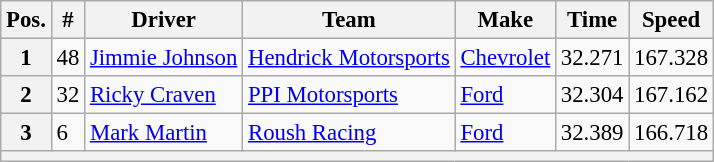<table class="wikitable" style="font-size:95%">
<tr>
<th>Pos.</th>
<th>#</th>
<th>Driver</th>
<th>Team</th>
<th>Make</th>
<th>Time</th>
<th>Speed</th>
</tr>
<tr>
<th>1</th>
<td>48</td>
<td><a href='#'>Jimmie Johnson</a></td>
<td><a href='#'>Hendrick Motorsports</a></td>
<td><a href='#'>Chevrolet</a></td>
<td>32.271</td>
<td>167.328</td>
</tr>
<tr>
<th>2</th>
<td>32</td>
<td><a href='#'>Ricky Craven</a></td>
<td><a href='#'>PPI Motorsports</a></td>
<td><a href='#'>Ford</a></td>
<td>32.304</td>
<td>167.162</td>
</tr>
<tr>
<th>3</th>
<td>6</td>
<td><a href='#'>Mark Martin</a></td>
<td><a href='#'>Roush Racing</a></td>
<td><a href='#'>Ford</a></td>
<td>32.389</td>
<td>166.718</td>
</tr>
<tr>
<th colspan="7"></th>
</tr>
</table>
